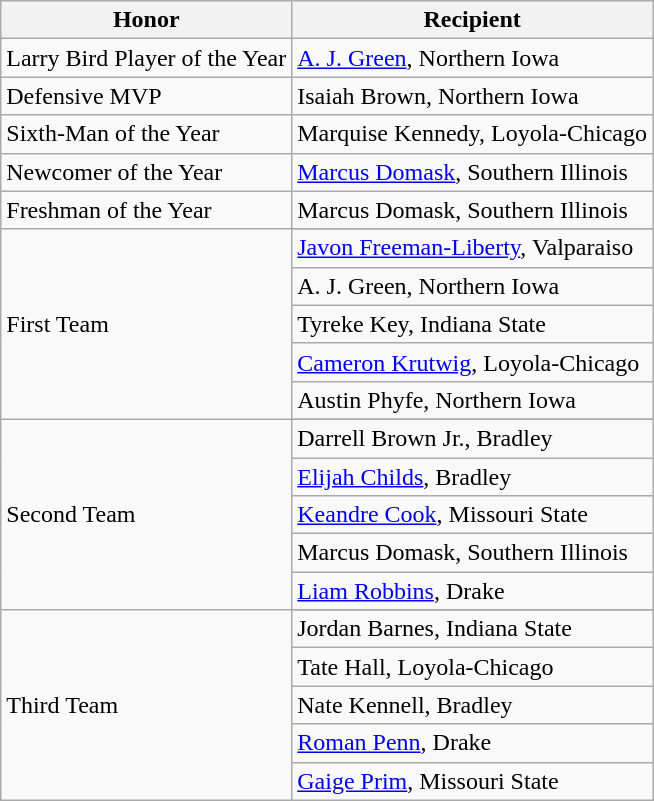<table class="wikitable" border="1">
<tr>
<th>Honor</th>
<th>Recipient</th>
</tr>
<tr>
<td>Larry Bird Player of the Year</td>
<td><a href='#'>A. J. Green</a>, Northern Iowa</td>
</tr>
<tr>
<td>Defensive MVP</td>
<td>Isaiah Brown, Northern Iowa</td>
</tr>
<tr>
<td>Sixth-Man of the Year</td>
<td>Marquise Kennedy, Loyola-Chicago</td>
</tr>
<tr>
<td>Newcomer of the Year</td>
<td><a href='#'>Marcus Domask</a>, Southern Illinois</td>
</tr>
<tr>
<td>Freshman of the Year</td>
<td>Marcus Domask, Southern Illinois</td>
</tr>
<tr>
<td rowspan="6" valign="middle">First Team</td>
</tr>
<tr>
<td><a href='#'>Javon Freeman-Liberty</a>, Valparaiso</td>
</tr>
<tr>
<td>A. J. Green, Northern Iowa</td>
</tr>
<tr>
<td>Tyreke Key, Indiana State</td>
</tr>
<tr>
<td><a href='#'>Cameron Krutwig</a>, Loyola-Chicago</td>
</tr>
<tr>
<td>Austin Phyfe, Northern Iowa</td>
</tr>
<tr>
<td rowspan="6" valign="middle">Second Team</td>
</tr>
<tr>
<td>Darrell Brown Jr., Bradley</td>
</tr>
<tr>
<td><a href='#'>Elijah Childs</a>, Bradley</td>
</tr>
<tr>
<td><a href='#'>Keandre Cook</a>, Missouri State</td>
</tr>
<tr>
<td>Marcus Domask, Southern Illinois</td>
</tr>
<tr>
<td><a href='#'>Liam Robbins</a>, Drake</td>
</tr>
<tr>
<td rowspan="6" valign="middle">Third Team</td>
</tr>
<tr>
<td>Jordan Barnes, Indiana State</td>
</tr>
<tr>
<td>Tate Hall, Loyola-Chicago</td>
</tr>
<tr>
<td>Nate Kennell, Bradley</td>
</tr>
<tr>
<td><a href='#'>Roman Penn</a>, Drake</td>
</tr>
<tr>
<td><a href='#'>Gaige Prim</a>, Missouri State</td>
</tr>
</table>
